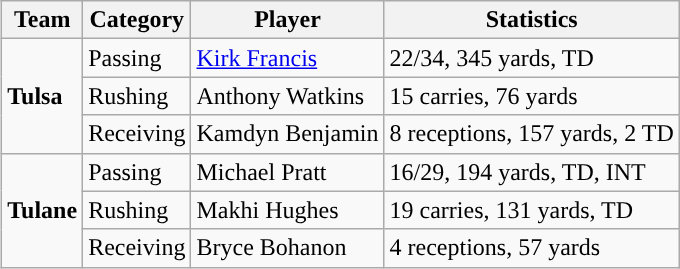<table class="wikitable" style="float: right;">
<tr>
<th>Team</th>
<th>Category</th>
<th>Player</th>
<th>Statistics</th>
</tr>
<tr>
<td rowspan=3><strong>Tulsa</strong></td>
<td>Passing</td>
<td><a href='#'>Kirk Francis</a></td>
<td>22/34, 345 yards, TD</td>
</tr>
<tr>
<td>Rushing</td>
<td>Anthony Watkins</td>
<td>15 carries, 76 yards</td>
</tr>
<tr>
<td>Receiving</td>
<td>Kamdyn Benjamin</td>
<td>8 receptions, 157 yards, 2 TD</td>
</tr>
<tr>
<td rowspan=3><strong>Tulane</strong></td>
<td>Passing</td>
<td>Michael Pratt</td>
<td>16/29, 194 yards, TD, INT</td>
</tr>
<tr>
<td>Rushing</td>
<td>Makhi Hughes</td>
<td>19 carries, 131 yards, TD</td>
</tr>
<tr>
<td>Receiving</td>
<td>Bryce Bohanon</td>
<td>4 receptions, 57 yards</td>
</tr>
</table>
